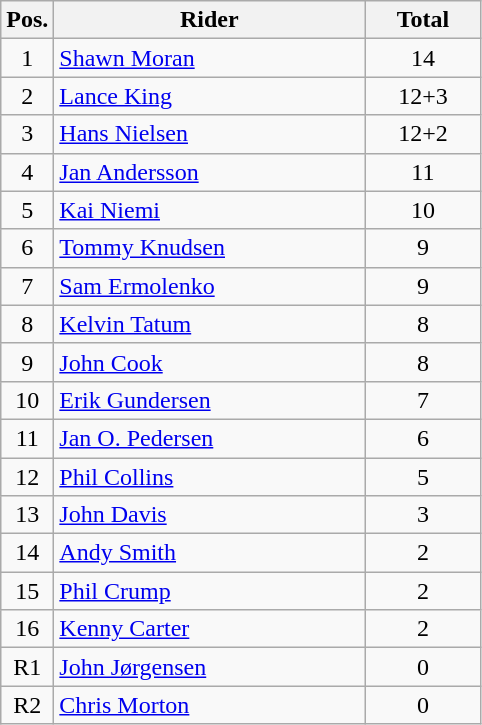<table class=wikitable>
<tr>
<th width=25px>Pos.</th>
<th width=200px>Rider</th>
<th width=70px>Total</th>
</tr>
<tr align=center >
<td>1</td>
<td align=left> <a href='#'>Shawn Moran</a></td>
<td>14</td>
</tr>
<tr align=center >
<td>2</td>
<td align=left> <a href='#'>Lance King</a></td>
<td>12+3</td>
</tr>
<tr align=center >
<td>3</td>
<td align=left> <a href='#'>Hans Nielsen</a></td>
<td>12+2</td>
</tr>
<tr align=center >
<td>4</td>
<td align=left> <a href='#'>Jan Andersson</a></td>
<td>11</td>
</tr>
<tr align=center >
<td>5</td>
<td align=left> <a href='#'>Kai Niemi</a></td>
<td>10</td>
</tr>
<tr align=center >
<td>6</td>
<td align=left> <a href='#'>Tommy Knudsen</a></td>
<td>9</td>
</tr>
<tr align=center >
<td>7</td>
<td align=left> <a href='#'>Sam Ermolenko</a></td>
<td>9</td>
</tr>
<tr align=center >
<td>8</td>
<td align=left> <a href='#'>Kelvin Tatum</a></td>
<td>8</td>
</tr>
<tr align=center >
<td>9</td>
<td align=left> <a href='#'>John Cook</a></td>
<td>8</td>
</tr>
<tr align=center >
<td>10</td>
<td align=left> <a href='#'>Erik Gundersen</a></td>
<td>7</td>
</tr>
<tr align=center >
<td>11</td>
<td align=left> <a href='#'>Jan O. Pedersen</a></td>
<td>6</td>
</tr>
<tr align=center >
<td>12</td>
<td align=left> <a href='#'>Phil Collins</a></td>
<td>5</td>
</tr>
<tr align=center>
<td>13</td>
<td align=left> <a href='#'>John Davis</a></td>
<td>3</td>
</tr>
<tr align=center>
<td>14</td>
<td align=left> <a href='#'>Andy Smith</a></td>
<td>2</td>
</tr>
<tr align=center>
<td>15</td>
<td align=left> <a href='#'>Phil Crump</a></td>
<td>2</td>
</tr>
<tr align=center>
<td>16</td>
<td align=left> <a href='#'>Kenny Carter</a></td>
<td>2</td>
</tr>
<tr align=center>
<td>R1</td>
<td align=left> <a href='#'>John Jørgensen</a></td>
<td>0</td>
</tr>
<tr align=center>
<td>R2</td>
<td align=left> <a href='#'>Chris Morton</a></td>
<td>0</td>
</tr>
</table>
